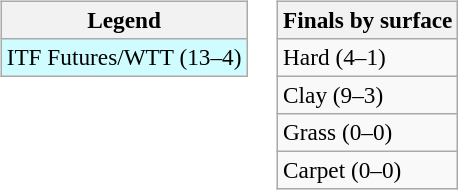<table>
<tr valign=top>
<td><br><table class=wikitable style=font-size:97%>
<tr>
<th>Legend</th>
</tr>
<tr bgcolor=#cffcff>
<td>ITF Futures/WTT (13–4)</td>
</tr>
</table>
</td>
<td><br><table class=wikitable style=font-size:97%>
<tr>
<th>Finals by surface</th>
</tr>
<tr>
<td>Hard (4–1)</td>
</tr>
<tr>
<td>Clay (9–3)</td>
</tr>
<tr>
<td>Grass (0–0)</td>
</tr>
<tr>
<td>Carpet (0–0)</td>
</tr>
</table>
</td>
</tr>
</table>
